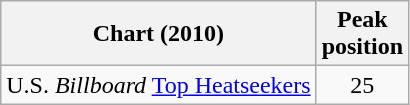<table class="wikitable sortable">
<tr>
<th>Chart (2010)</th>
<th>Peak<br>position</th>
</tr>
<tr>
<td>U.S. <em>Billboard</em> <a href='#'>Top Heatseekers</a></td>
<td align="center">25</td>
</tr>
</table>
